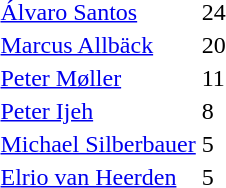<table>
<tr>
<td><a href='#'>Álvaro Santos</a></td>
<td>24</td>
</tr>
<tr>
<td><a href='#'>Marcus Allbäck</a></td>
<td>20</td>
</tr>
<tr>
<td><a href='#'>Peter Møller</a></td>
<td>11</td>
</tr>
<tr>
<td><a href='#'>Peter Ijeh</a></td>
<td>8</td>
</tr>
<tr>
<td><a href='#'>Michael Silberbauer</a></td>
<td>5</td>
</tr>
<tr>
<td><a href='#'>Elrio van Heerden</a></td>
<td>5</td>
</tr>
</table>
